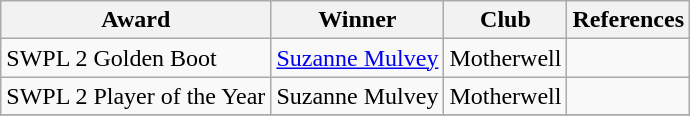<table class="wikitable">
<tr>
<th>Award</th>
<th>Winner</th>
<th>Club</th>
<th>References</th>
</tr>
<tr>
<td>SWPL 2 Golden Boot</td>
<td> <a href='#'>Suzanne Mulvey</a></td>
<td>Motherwell</td>
<td></td>
</tr>
<tr>
<td>SWPL 2 Player of the Year</td>
<td> Suzanne Mulvey</td>
<td>Motherwell</td>
<td></td>
</tr>
<tr>
</tr>
</table>
